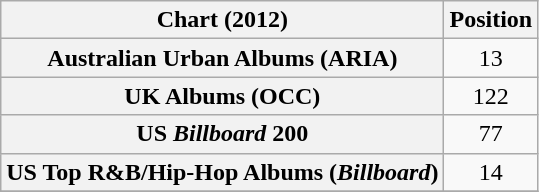<table class="wikitable sortable plainrowheaders">
<tr>
<th scope="col">Chart (2012)</th>
<th scope="col">Position</th>
</tr>
<tr>
<th scope="row">Australian Urban Albums (ARIA)</th>
<td style="text-align:center;">13</td>
</tr>
<tr>
<th scope="row">UK Albums (OCC)</th>
<td style="text-align:center;">122</td>
</tr>
<tr>
<th scope="row">US <em>Billboard</em> 200</th>
<td style="text-align:center;">77</td>
</tr>
<tr>
<th scope="row">US Top R&B/Hip-Hop Albums (<em>Billboard</em>)</th>
<td style="text-align:center;">14</td>
</tr>
<tr>
</tr>
</table>
